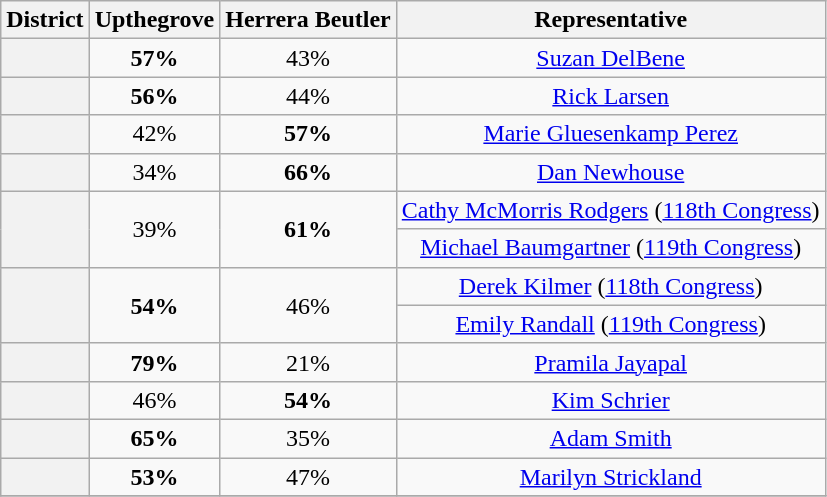<table class=wikitable>
<tr>
<th>District</th>
<th>Upthegrove</th>
<th>Herrera Beutler</th>
<th>Representative</th>
</tr>
<tr align=center>
<th></th>
<td><strong>57%</strong></td>
<td>43%</td>
<td><a href='#'>Suzan DelBene</a></td>
</tr>
<tr align=center>
<th></th>
<td><strong>56%</strong></td>
<td>44%</td>
<td><a href='#'>Rick Larsen</a></td>
</tr>
<tr align=center>
<th></th>
<td>42%</td>
<td><strong>57%</strong></td>
<td><a href='#'>Marie Gluesenkamp Perez</a></td>
</tr>
<tr align=center>
<th></th>
<td>34%</td>
<td><strong>66%</strong></td>
<td><a href='#'>Dan Newhouse</a></td>
</tr>
<tr align=center>
<th rowspan=2 ></th>
<td rowspan=2>39%</td>
<td rowspan=2><strong>61%</strong></td>
<td><a href='#'>Cathy McMorris Rodgers</a> (<a href='#'>118th Congress</a>)</td>
</tr>
<tr align=center>
<td><a href='#'>Michael Baumgartner</a> (<a href='#'>119th Congress</a>)</td>
</tr>
<tr align=center>
<th rowspan=2 ></th>
<td rowspan=2><strong>54%</strong></td>
<td rowspan=2>46%</td>
<td><a href='#'>Derek Kilmer</a> (<a href='#'>118th Congress</a>)</td>
</tr>
<tr align=center>
<td><a href='#'>Emily Randall</a> (<a href='#'>119th Congress</a>)</td>
</tr>
<tr align=center>
<th></th>
<td><strong>79%</strong></td>
<td>21%</td>
<td><a href='#'>Pramila Jayapal</a></td>
</tr>
<tr align=center>
<th></th>
<td>46%</td>
<td><strong>54%</strong></td>
<td><a href='#'>Kim Schrier</a></td>
</tr>
<tr align=center>
<th></th>
<td><strong>65%</strong></td>
<td>35%</td>
<td><a href='#'>Adam Smith</a></td>
</tr>
<tr align=center>
<th></th>
<td><strong>53%</strong></td>
<td>47%</td>
<td><a href='#'>Marilyn Strickland</a></td>
</tr>
<tr align=center>
</tr>
</table>
